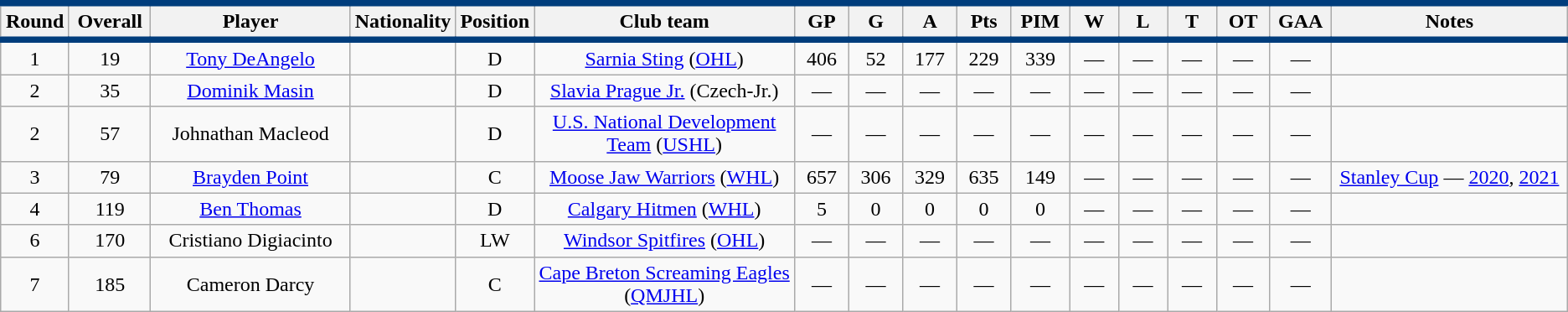<table class="wikitable sortable" style="text-align:center">
<tr style= "background:#FFFFFF; border-top:#003D7C 5px solid; border-bottom:#003D7C 5px solid;">
<th style="width:3em">Round</th>
<th style="width:4em">Overall</th>
<th style="width:15em">Player</th>
<th style="width:3em">Nationality</th>
<th style="width:3em">Position</th>
<th style="width:20em">Club team</th>
<th style="width:3em">GP</th>
<th style="width:3em">G</th>
<th style="width:3em">A</th>
<th style="width:3em">Pts</th>
<th style="width:3em">PIM</th>
<th style="width:3em">W</th>
<th style="width:3em">L</th>
<th style="width:3em">T</th>
<th style="width:3em">OT</th>
<th style="width:3em">GAA</th>
<th style="width:20em">Notes</th>
</tr>
<tr>
<td>1</td>
<td>19</td>
<td><a href='#'>Tony DeAngelo</a></td>
<td></td>
<td>D</td>
<td><a href='#'>Sarnia Sting</a> (<a href='#'>OHL</a>)</td>
<td>406</td>
<td>52</td>
<td>177</td>
<td>229</td>
<td>339</td>
<td>—</td>
<td>—</td>
<td>—</td>
<td>—</td>
<td>—</td>
<td></td>
</tr>
<tr>
<td>2</td>
<td>35</td>
<td><a href='#'>Dominik Masin</a></td>
<td></td>
<td>D</td>
<td><a href='#'>Slavia Prague Jr.</a> (Czech-Jr.)</td>
<td>—</td>
<td>—</td>
<td>—</td>
<td>—</td>
<td>—</td>
<td>—</td>
<td>—</td>
<td>—</td>
<td>—</td>
<td>—</td>
<td></td>
</tr>
<tr>
<td>2</td>
<td>57</td>
<td>Johnathan Macleod</td>
<td></td>
<td>D</td>
<td><a href='#'>U.S. National Development Team</a> (<a href='#'>USHL</a>)</td>
<td>—</td>
<td>—</td>
<td>—</td>
<td>—</td>
<td>—</td>
<td>—</td>
<td>—</td>
<td>—</td>
<td>—</td>
<td>—</td>
<td></td>
</tr>
<tr>
<td>3</td>
<td>79</td>
<td><a href='#'>Brayden Point</a></td>
<td></td>
<td>C</td>
<td><a href='#'>Moose Jaw Warriors</a> (<a href='#'>WHL</a>)</td>
<td>657</td>
<td>306</td>
<td>329</td>
<td>635</td>
<td>149</td>
<td>—</td>
<td>—</td>
<td>—</td>
<td>—</td>
<td>—</td>
<td><a href='#'>Stanley Cup</a> — <a href='#'>2020</a>, <a href='#'>2021</a></td>
</tr>
<tr>
<td>4</td>
<td>119</td>
<td><a href='#'>Ben Thomas</a></td>
<td></td>
<td>D</td>
<td><a href='#'>Calgary Hitmen</a> (<a href='#'>WHL</a>)</td>
<td>5</td>
<td>0</td>
<td>0</td>
<td>0</td>
<td>0</td>
<td>—</td>
<td>—</td>
<td>—</td>
<td>—</td>
<td>—</td>
<td></td>
</tr>
<tr>
<td>6</td>
<td>170</td>
<td>Cristiano Digiacinto</td>
<td></td>
<td>LW</td>
<td><a href='#'>Windsor Spitfires</a> (<a href='#'>OHL</a>)</td>
<td>—</td>
<td>—</td>
<td>—</td>
<td>—</td>
<td>—</td>
<td>—</td>
<td>—</td>
<td>—</td>
<td>—</td>
<td>—</td>
<td></td>
</tr>
<tr>
<td>7</td>
<td>185</td>
<td>Cameron Darcy</td>
<td></td>
<td>C</td>
<td><a href='#'>Cape Breton Screaming Eagles</a> (<a href='#'>QMJHL</a>)</td>
<td>—</td>
<td>—</td>
<td>—</td>
<td>—</td>
<td>—</td>
<td>—</td>
<td>—</td>
<td>—</td>
<td>—</td>
<td>—</td>
<td></td>
</tr>
</table>
